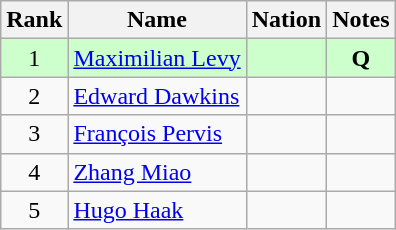<table class="wikitable sortable" style="text-align:center">
<tr>
<th>Rank</th>
<th>Name</th>
<th>Nation</th>
<th>Notes</th>
</tr>
<tr bgcolor=ccffcc>
<td>1</td>
<td align=left><a href='#'>Maximilian Levy</a></td>
<td align=left></td>
<td><strong>Q</strong></td>
</tr>
<tr>
<td>2</td>
<td align=left><a href='#'>Edward Dawkins</a></td>
<td align=left></td>
<td></td>
</tr>
<tr>
<td>3</td>
<td align=left><a href='#'>François Pervis</a></td>
<td align=left></td>
<td></td>
</tr>
<tr>
<td>4</td>
<td align=left><a href='#'>Zhang Miao</a></td>
<td align=left></td>
<td></td>
</tr>
<tr>
<td>5</td>
<td align=left><a href='#'>Hugo Haak</a></td>
<td align=left></td>
<td></td>
</tr>
</table>
